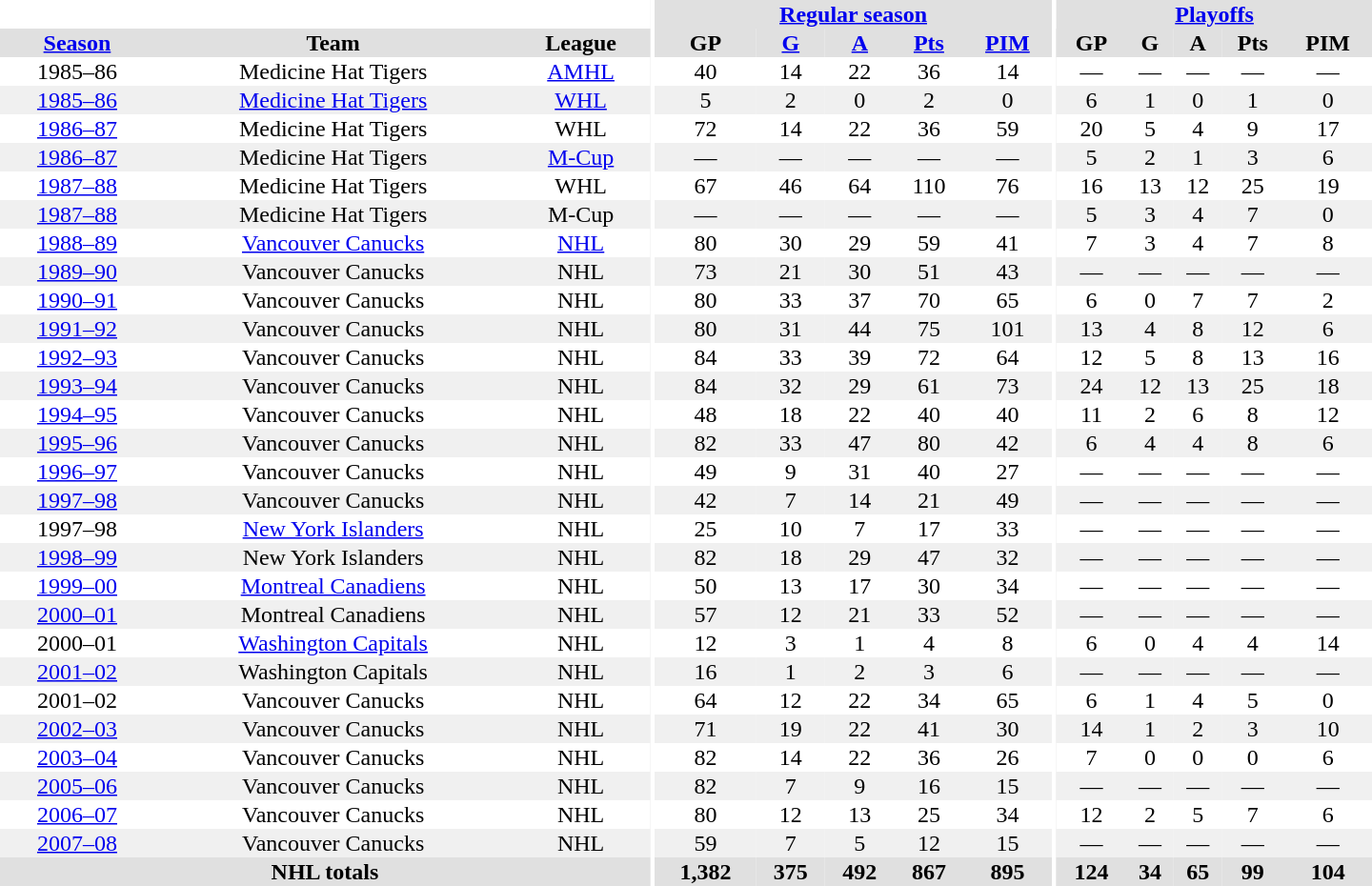<table border="0" cellpadding="1" cellspacing="0" style="text-align:center; width:60em">
<tr bgcolor="#e0e0e0">
<th colspan="3" bgcolor="#ffffff"></th>
<th rowspan="100" bgcolor="#ffffff"></th>
<th colspan="5"><a href='#'>Regular season</a></th>
<th rowspan="100" bgcolor="#ffffff"></th>
<th colspan="5"><a href='#'>Playoffs</a></th>
</tr>
<tr bgcolor="#e0e0e0">
<th><a href='#'>Season</a></th>
<th>Team</th>
<th>League</th>
<th>GP</th>
<th><a href='#'>G</a></th>
<th><a href='#'>A</a></th>
<th><a href='#'>Pts</a></th>
<th><a href='#'>PIM</a></th>
<th>GP</th>
<th>G</th>
<th>A</th>
<th>Pts</th>
<th>PIM</th>
</tr>
<tr>
<td>1985–86</td>
<td>Medicine Hat Tigers</td>
<td><a href='#'>AMHL</a></td>
<td>40</td>
<td>14</td>
<td>22</td>
<td>36</td>
<td>14</td>
<td>—</td>
<td>—</td>
<td>—</td>
<td>—</td>
<td>—</td>
</tr>
<tr bgcolor="#f0f0f0">
<td><a href='#'>1985–86</a></td>
<td><a href='#'>Medicine Hat Tigers</a></td>
<td><a href='#'>WHL</a></td>
<td>5</td>
<td>2</td>
<td>0</td>
<td>2</td>
<td>0</td>
<td>6</td>
<td>1</td>
<td>0</td>
<td>1</td>
<td>0</td>
</tr>
<tr>
<td><a href='#'>1986–87</a></td>
<td>Medicine Hat Tigers</td>
<td>WHL</td>
<td>72</td>
<td>14</td>
<td>22</td>
<td>36</td>
<td>59</td>
<td>20</td>
<td>5</td>
<td>4</td>
<td>9</td>
<td>17</td>
</tr>
<tr bgcolor="#f0f0f0">
<td><a href='#'>1986–87</a></td>
<td>Medicine Hat Tigers</td>
<td><a href='#'>M-Cup</a></td>
<td>—</td>
<td>—</td>
<td>—</td>
<td>—</td>
<td>—</td>
<td>5</td>
<td>2</td>
<td>1</td>
<td>3</td>
<td>6</td>
</tr>
<tr>
<td><a href='#'>1987–88</a></td>
<td>Medicine Hat Tigers</td>
<td>WHL</td>
<td>67</td>
<td>46</td>
<td>64</td>
<td>110</td>
<td>76</td>
<td>16</td>
<td>13</td>
<td>12</td>
<td>25</td>
<td>19</td>
</tr>
<tr bgcolor="#f0f0f0">
<td><a href='#'>1987–88</a></td>
<td>Medicine Hat Tigers</td>
<td>M-Cup</td>
<td>—</td>
<td>—</td>
<td>—</td>
<td>—</td>
<td>—</td>
<td>5</td>
<td>3</td>
<td>4</td>
<td>7</td>
<td>0</td>
</tr>
<tr>
<td><a href='#'>1988–89</a></td>
<td><a href='#'>Vancouver Canucks</a></td>
<td><a href='#'>NHL</a></td>
<td>80</td>
<td>30</td>
<td>29</td>
<td>59</td>
<td>41</td>
<td>7</td>
<td>3</td>
<td>4</td>
<td>7</td>
<td>8</td>
</tr>
<tr bgcolor="#f0f0f0">
<td><a href='#'>1989–90</a></td>
<td>Vancouver Canucks</td>
<td>NHL</td>
<td>73</td>
<td>21</td>
<td>30</td>
<td>51</td>
<td>43</td>
<td>—</td>
<td>—</td>
<td>—</td>
<td>—</td>
<td>—</td>
</tr>
<tr>
<td><a href='#'>1990–91</a></td>
<td>Vancouver Canucks</td>
<td>NHL</td>
<td>80</td>
<td>33</td>
<td>37</td>
<td>70</td>
<td>65</td>
<td>6</td>
<td>0</td>
<td>7</td>
<td>7</td>
<td>2</td>
</tr>
<tr bgcolor="#f0f0f0">
<td><a href='#'>1991–92</a></td>
<td>Vancouver Canucks</td>
<td>NHL</td>
<td>80</td>
<td>31</td>
<td>44</td>
<td>75</td>
<td>101</td>
<td>13</td>
<td>4</td>
<td>8</td>
<td>12</td>
<td>6</td>
</tr>
<tr>
<td><a href='#'>1992–93</a></td>
<td>Vancouver Canucks</td>
<td>NHL</td>
<td>84</td>
<td>33</td>
<td>39</td>
<td>72</td>
<td>64</td>
<td>12</td>
<td>5</td>
<td>8</td>
<td>13</td>
<td>16</td>
</tr>
<tr bgcolor="#f0f0f0">
<td><a href='#'>1993–94</a></td>
<td>Vancouver Canucks</td>
<td>NHL</td>
<td>84</td>
<td>32</td>
<td>29</td>
<td>61</td>
<td>73</td>
<td>24</td>
<td>12</td>
<td>13</td>
<td>25</td>
<td>18</td>
</tr>
<tr>
<td><a href='#'>1994–95</a></td>
<td>Vancouver Canucks</td>
<td>NHL</td>
<td>48</td>
<td>18</td>
<td>22</td>
<td>40</td>
<td>40</td>
<td>11</td>
<td>2</td>
<td>6</td>
<td>8</td>
<td>12</td>
</tr>
<tr bgcolor="#f0f0f0">
<td><a href='#'>1995–96</a></td>
<td>Vancouver Canucks</td>
<td>NHL</td>
<td>82</td>
<td>33</td>
<td>47</td>
<td>80</td>
<td>42</td>
<td>6</td>
<td>4</td>
<td>4</td>
<td>8</td>
<td>6</td>
</tr>
<tr>
<td><a href='#'>1996–97</a></td>
<td>Vancouver Canucks</td>
<td>NHL</td>
<td>49</td>
<td>9</td>
<td>31</td>
<td>40</td>
<td>27</td>
<td>—</td>
<td>—</td>
<td>—</td>
<td>—</td>
<td>—</td>
</tr>
<tr bgcolor="#f0f0f0">
<td><a href='#'>1997–98</a></td>
<td>Vancouver Canucks</td>
<td>NHL</td>
<td>42</td>
<td>7</td>
<td>14</td>
<td>21</td>
<td>49</td>
<td>—</td>
<td>—</td>
<td>—</td>
<td>—</td>
<td>—</td>
</tr>
<tr>
<td>1997–98</td>
<td><a href='#'>New York Islanders</a></td>
<td>NHL</td>
<td>25</td>
<td>10</td>
<td>7</td>
<td>17</td>
<td>33</td>
<td>—</td>
<td>—</td>
<td>—</td>
<td>—</td>
<td>—</td>
</tr>
<tr bgcolor="#f0f0f0">
<td><a href='#'>1998–99</a></td>
<td>New York Islanders</td>
<td>NHL</td>
<td>82</td>
<td>18</td>
<td>29</td>
<td>47</td>
<td>32</td>
<td>—</td>
<td>—</td>
<td>—</td>
<td>—</td>
<td>—</td>
</tr>
<tr>
<td><a href='#'>1999–00</a></td>
<td><a href='#'>Montreal Canadiens</a></td>
<td>NHL</td>
<td>50</td>
<td>13</td>
<td>17</td>
<td>30</td>
<td>34</td>
<td>—</td>
<td>—</td>
<td>—</td>
<td>—</td>
<td>—</td>
</tr>
<tr bgcolor="#f0f0f0">
<td><a href='#'>2000–01</a></td>
<td>Montreal Canadiens</td>
<td>NHL</td>
<td>57</td>
<td>12</td>
<td>21</td>
<td>33</td>
<td>52</td>
<td>—</td>
<td>—</td>
<td>—</td>
<td>—</td>
<td>—</td>
</tr>
<tr>
<td>2000–01</td>
<td><a href='#'>Washington Capitals</a></td>
<td>NHL</td>
<td>12</td>
<td>3</td>
<td>1</td>
<td>4</td>
<td>8</td>
<td>6</td>
<td>0</td>
<td>4</td>
<td>4</td>
<td>14</td>
</tr>
<tr bgcolor="#f0f0f0">
<td><a href='#'>2001–02</a></td>
<td>Washington Capitals</td>
<td>NHL</td>
<td>16</td>
<td>1</td>
<td>2</td>
<td>3</td>
<td>6</td>
<td>—</td>
<td>—</td>
<td>—</td>
<td>—</td>
<td>—</td>
</tr>
<tr>
<td>2001–02</td>
<td>Vancouver Canucks</td>
<td>NHL</td>
<td>64</td>
<td>12</td>
<td>22</td>
<td>34</td>
<td>65</td>
<td>6</td>
<td>1</td>
<td>4</td>
<td>5</td>
<td>0</td>
</tr>
<tr bgcolor="#f0f0f0">
<td><a href='#'>2002–03</a></td>
<td>Vancouver Canucks</td>
<td>NHL</td>
<td>71</td>
<td>19</td>
<td>22</td>
<td>41</td>
<td>30</td>
<td>14</td>
<td>1</td>
<td>2</td>
<td>3</td>
<td>10</td>
</tr>
<tr>
<td><a href='#'>2003–04</a></td>
<td>Vancouver Canucks</td>
<td>NHL</td>
<td>82</td>
<td>14</td>
<td>22</td>
<td>36</td>
<td>26</td>
<td>7</td>
<td>0</td>
<td>0</td>
<td>0</td>
<td>6</td>
</tr>
<tr bgcolor="#f0f0f0">
<td><a href='#'>2005–06</a></td>
<td>Vancouver Canucks</td>
<td>NHL</td>
<td>82</td>
<td>7</td>
<td>9</td>
<td>16</td>
<td>15</td>
<td>—</td>
<td>—</td>
<td>—</td>
<td>—</td>
<td>—</td>
</tr>
<tr>
<td><a href='#'>2006–07</a></td>
<td>Vancouver Canucks</td>
<td>NHL</td>
<td>80</td>
<td>12</td>
<td>13</td>
<td>25</td>
<td>34</td>
<td>12</td>
<td>2</td>
<td>5</td>
<td>7</td>
<td>6</td>
</tr>
<tr bgcolor="#f0f0f0">
<td><a href='#'>2007–08</a></td>
<td>Vancouver Canucks</td>
<td>NHL</td>
<td>59</td>
<td>7</td>
<td>5</td>
<td>12</td>
<td>15</td>
<td>—</td>
<td>—</td>
<td>—</td>
<td>—</td>
<td>—</td>
</tr>
<tr bgcolor="#e0e0e0">
<th colspan="3">NHL totals</th>
<th>1,382</th>
<th>375</th>
<th>492</th>
<th>867</th>
<th>895</th>
<th>124</th>
<th>34</th>
<th>65</th>
<th>99</th>
<th>104</th>
</tr>
</table>
